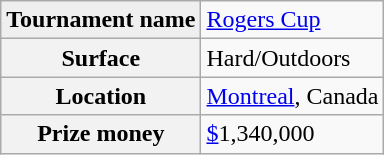<table class="wikitable">
<tr>
<td bgcolor="#EFEFEF"><strong>Tournament name</strong></td>
<td><a href='#'>Rogers Cup</a></td>
</tr>
<tr>
<th>Surface</th>
<td>Hard/Outdoors</td>
</tr>
<tr>
<th>Location</th>
<td><a href='#'>Montreal</a>, Canada</td>
</tr>
<tr>
<th>Prize money</th>
<td><a href='#'>$</a>1,340,000</td>
</tr>
</table>
